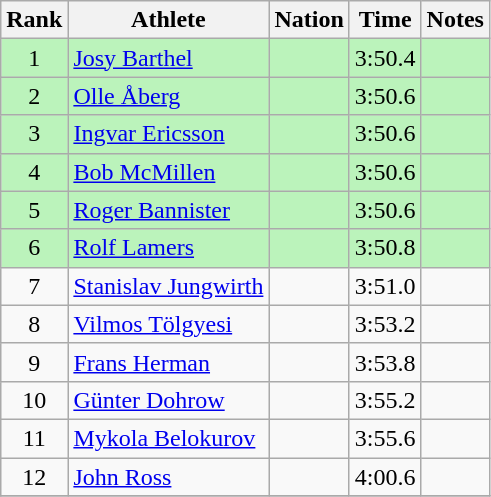<table class="wikitable sortable" style="text-align:center">
<tr>
<th>Rank</th>
<th>Athlete</th>
<th>Nation</th>
<th>Time</th>
<th>Notes</th>
</tr>
<tr bgcolor=bbf3bb>
<td>1</td>
<td align=left><a href='#'>Josy Barthel</a></td>
<td align=left></td>
<td>3:50.4</td>
<td></td>
</tr>
<tr bgcolor=bbf3bb>
<td>2</td>
<td align=left><a href='#'>Olle Åberg</a></td>
<td align=left></td>
<td>3:50.6</td>
<td></td>
</tr>
<tr bgcolor=bbf3bb>
<td>3</td>
<td align=left><a href='#'>Ingvar Ericsson</a></td>
<td align=left></td>
<td>3:50.6</td>
<td></td>
</tr>
<tr bgcolor=bbf3bb>
<td>4</td>
<td align=left><a href='#'>Bob McMillen</a></td>
<td align=left></td>
<td>3:50.6</td>
<td></td>
</tr>
<tr bgcolor=bbf3bb>
<td>5</td>
<td align=left><a href='#'>Roger Bannister</a></td>
<td align=left></td>
<td>3:50.6</td>
<td></td>
</tr>
<tr bgcolor=bbf3bb>
<td>6</td>
<td align=left><a href='#'>Rolf Lamers</a></td>
<td align=left></td>
<td>3:50.8</td>
<td></td>
</tr>
<tr>
<td>7</td>
<td align=left><a href='#'>Stanislav Jungwirth</a></td>
<td align=left></td>
<td>3:51.0</td>
<td></td>
</tr>
<tr>
<td>8</td>
<td align=left><a href='#'>Vilmos Tölgyesi</a></td>
<td align=left></td>
<td>3:53.2</td>
<td></td>
</tr>
<tr>
<td>9</td>
<td align=left><a href='#'>Frans Herman</a></td>
<td align=left></td>
<td>3:53.8</td>
<td></td>
</tr>
<tr>
<td>10</td>
<td align=left><a href='#'>Günter Dohrow</a></td>
<td align=left></td>
<td>3:55.2</td>
<td></td>
</tr>
<tr>
<td>11</td>
<td align=left><a href='#'>Mykola Belokurov</a></td>
<td align=left></td>
<td>3:55.6</td>
<td></td>
</tr>
<tr>
<td>12</td>
<td align=left><a href='#'>John Ross</a></td>
<td align=left></td>
<td>4:00.6</td>
<td></td>
</tr>
<tr>
</tr>
</table>
